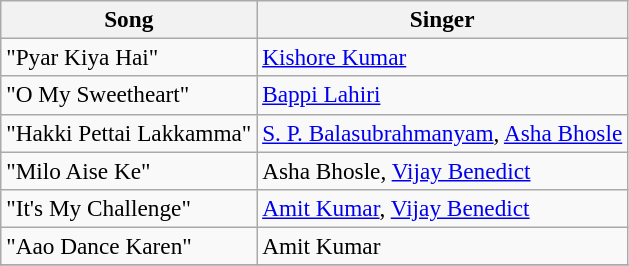<table class="wikitable" style="font-size:97%">
<tr>
<th>Song</th>
<th>Singer</th>
</tr>
<tr>
<td>"Pyar Kiya Hai"</td>
<td><a href='#'>Kishore Kumar</a></td>
</tr>
<tr>
<td>"O My Sweetheart"</td>
<td><a href='#'>Bappi Lahiri</a></td>
</tr>
<tr>
<td>"Hakki Pettai Lakkamma"</td>
<td><a href='#'>S. P. Balasubrahmanyam</a>, <a href='#'>Asha Bhosle</a></td>
</tr>
<tr>
<td>"Milo Aise Ke"</td>
<td>Asha Bhosle, <a href='#'>Vijay Benedict</a></td>
</tr>
<tr>
<td>"It's My Challenge"</td>
<td><a href='#'>Amit Kumar</a>, <a href='#'>Vijay Benedict</a></td>
</tr>
<tr>
<td>"Aao Dance Karen"</td>
<td>Amit Kumar</td>
</tr>
<tr>
</tr>
</table>
